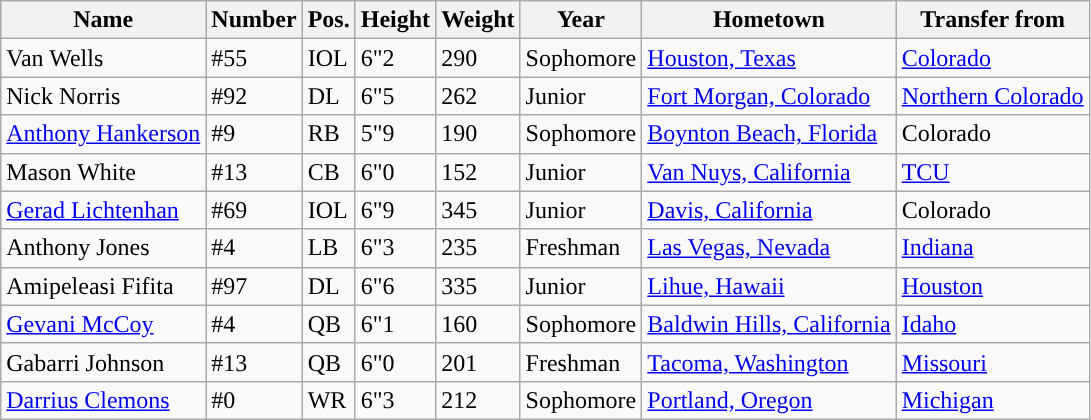<table class="wikitable sortable">
<tr>
<th style="text-align:center; ">Name</th>
<th style="text-align:center; ">Number</th>
<th style="text-align:center; ">Pos.</th>
<th style="text-align:center; ">Height</th>
<th style="text-align:center; ">Weight</th>
<th style="text-align:center; ">Year</th>
<th style="text-align:center; ">Hometown</th>
<th style="text-align:center; ">Transfer from</th>
</tr>
<tr>
<td>Van Wells</td>
<td>#55</td>
<td>IOL</td>
<td>6"2</td>
<td>290</td>
<td>Sophomore</td>
<td><a href='#'>Houston, Texas</a></td>
<td><a href='#'>Colorado</a></td>
</tr>
<tr>
<td>Nick Norris</td>
<td>#92</td>
<td>DL</td>
<td>6"5</td>
<td>262</td>
<td>Junior</td>
<td><a href='#'>Fort Morgan, Colorado</a></td>
<td><a href='#'>Northern Colorado</a></td>
</tr>
<tr>
<td><a href='#'>Anthony Hankerson</a></td>
<td>#9</td>
<td>RB</td>
<td>5"9</td>
<td>190</td>
<td>Sophomore</td>
<td><a href='#'>Boynton Beach, Florida</a></td>
<td>Colorado</td>
</tr>
<tr>
<td>Mason White</td>
<td>#13</td>
<td>CB</td>
<td>6"0</td>
<td>152</td>
<td>Junior</td>
<td><a href='#'>Van Nuys, California</a></td>
<td><a href='#'>TCU</a></td>
</tr>
<tr>
<td><a href='#'>Gerad Lichtenhan</a></td>
<td>#69</td>
<td>IOL</td>
<td>6"9</td>
<td>345</td>
<td>Junior</td>
<td><a href='#'>Davis, California</a></td>
<td>Colorado</td>
</tr>
<tr>
<td>Anthony Jones</td>
<td>#4</td>
<td>LB</td>
<td>6"3</td>
<td>235</td>
<td>Freshman</td>
<td><a href='#'>Las Vegas, Nevada</a></td>
<td><a href='#'>Indiana</a></td>
</tr>
<tr>
<td>Amipeleasi Fifita</td>
<td>#97</td>
<td>DL</td>
<td>6"6</td>
<td>335</td>
<td>Junior</td>
<td><a href='#'>Lihue, Hawaii</a></td>
<td><a href='#'>Houston</a></td>
</tr>
<tr>
<td><a href='#'>Gevani McCoy</a></td>
<td>#4</td>
<td>QB</td>
<td>6"1</td>
<td>160</td>
<td>Sophomore</td>
<td><a href='#'>Baldwin Hills, California</a></td>
<td><a href='#'>Idaho</a></td>
</tr>
<tr>
<td>Gabarri Johnson</td>
<td>#13</td>
<td>QB</td>
<td>6"0</td>
<td>201</td>
<td>Freshman</td>
<td><a href='#'>Tacoma, Washington</a></td>
<td><a href='#'>Missouri</a></td>
</tr>
<tr>
<td><a href='#'>Darrius Clemons</a></td>
<td>#0</td>
<td>WR</td>
<td>6"3</td>
<td>212</td>
<td>Sophomore</td>
<td><a href='#'>Portland, Oregon</a></td>
<td><a href='#'>Michigan</a></td>
</tr>
</table>
